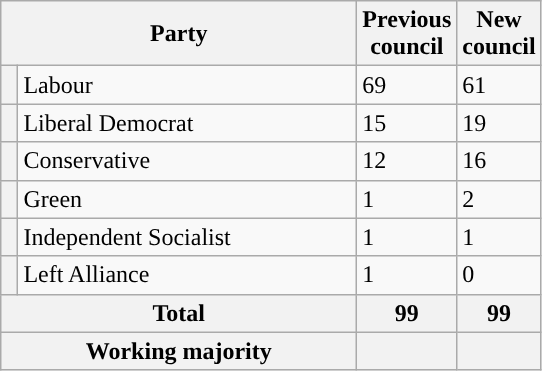<table class="wikitable">
<tr>
<th valign=centre colspan="2" style="width: 230px">Party</th>
<th valign=top style="width: 30px">Previous council</th>
<th valign=top style="width: 30px">New council</th>
</tr>
<tr>
<th style="background-color: "></th>
<td>Labour</td>
<td>69</td>
<td>61</td>
</tr>
<tr>
<th style="background-color: "></th>
<td>Liberal Democrat</td>
<td>15</td>
<td>19</td>
</tr>
<tr>
<th style="background-color: "></th>
<td>Conservative</td>
<td>12</td>
<td>16</td>
</tr>
<tr>
<th style="background-color: "></th>
<td>Green</td>
<td>1</td>
<td>2</td>
</tr>
<tr>
<th style="background-color: "></th>
<td>Independent Socialist</td>
<td>1</td>
<td>1</td>
</tr>
<tr>
<th style="background-color: "></th>
<td>Left Alliance</td>
<td>1</td>
<td>0</td>
</tr>
<tr>
<th colspan=2>Total</th>
<th style="text-align: center">99</th>
<th colspan=3>99</th>
</tr>
<tr>
<th colspan=2>Working majority</th>
<th></th>
<th></th>
</tr>
</table>
